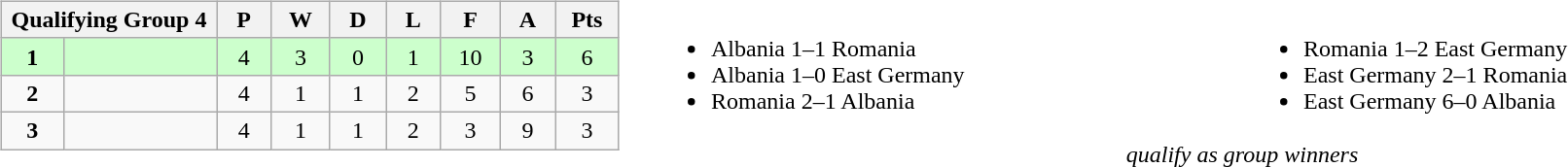<table width=100%>
<tr>
<td valign="top" width="440"><br><table class="wikitable">
<tr>
<th colspan="2">Qualifying Group 4</th>
<th rowspan="1">P</th>
<th rowspan="1">W</th>
<th colspan="1">D</th>
<th colspan="1">L</th>
<th colspan="1">F</th>
<th colspan="1">A</th>
<th colspan="1">Pts</th>
</tr>
<tr style="background:#ccffcc;">
<td align=center width="50"><strong>1</strong></td>
<td width="150"><strong></strong></td>
<td align=center width="50">4</td>
<td align=center width="50">3</td>
<td align=center width="50">0</td>
<td align=center width="50">1</td>
<td align=center width="50">10</td>
<td align=center width="50">3</td>
<td align=center width="50">6</td>
</tr>
<tr>
<td align=center><strong>2</strong></td>
<td></td>
<td align=center>4</td>
<td align=center>1</td>
<td align=center>1</td>
<td align=center>2</td>
<td align=center>5</td>
<td align=center>6</td>
<td align=center>3</td>
</tr>
<tr>
<td align=center><strong>3</strong></td>
<td></td>
<td align=center>4</td>
<td align=center>1</td>
<td align=center>1</td>
<td align=center>2</td>
<td align=center>3</td>
<td align=center>9</td>
<td align=center>3</td>
</tr>
</table>
</td>
<td valign="middle" align="center"><br><table width=100%>
<tr>
<td valign="middle" align=left width=50%><br><ul><li>Albania 1–1 Romania</li><li>Albania 1–0 East Germany</li><li>Romania 2–1 Albania</li></ul></td>
<td valign="middle" align=left width=50%><br><ul><li>Romania 1–2 East Germany</li><li>East Germany 2–1 Romania</li><li>East Germany 6–0 Albania</li></ul></td>
</tr>
</table>
<em> qualify as group winners</em></td>
</tr>
</table>
